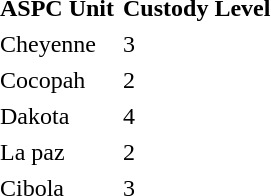<table border="0" cellpadding="2">
<tr>
<th>ASPC Unit</th>
<th>Custody Level</th>
</tr>
<tr>
<td>Cheyenne</td>
<td>3</td>
</tr>
<tr>
<td>Cocopah</td>
<td>2</td>
</tr>
<tr>
<td>Dakota</td>
<td>4</td>
</tr>
<tr>
<td>La paz</td>
<td>2</td>
</tr>
<tr>
<td>Cibola</td>
<td>3</td>
</tr>
</table>
